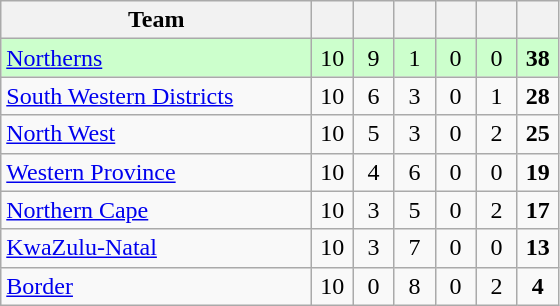<table class="wikitable" style="text-align:center">
<tr>
<th style="width:200px">Team</th>
<th width="20"></th>
<th width="20"></th>
<th width="20"></th>
<th width="20"></th>
<th width="20"></th>
<th width="20"></th>
</tr>
<tr style="background:#cfc">
<td style="text-align:left;"> <a href='#'>Northerns</a></td>
<td>10</td>
<td>9</td>
<td>1</td>
<td>0</td>
<td>0</td>
<td><strong>38</strong></td>
</tr>
<tr>
<td style="text-align:left;"> <a href='#'>South Western Districts</a></td>
<td>10</td>
<td>6</td>
<td>3</td>
<td>0</td>
<td>1</td>
<td><strong>28</strong></td>
</tr>
<tr>
<td style="text-align:left;"> <a href='#'>North West</a></td>
<td>10</td>
<td>5</td>
<td>3</td>
<td>0</td>
<td>2</td>
<td><strong>25</strong></td>
</tr>
<tr>
<td style="text-align:left;"> <a href='#'>Western Province</a></td>
<td>10</td>
<td>4</td>
<td>6</td>
<td>0</td>
<td>0</td>
<td><strong>19</strong></td>
</tr>
<tr>
<td style="text-align:left;"> <a href='#'>Northern Cape</a></td>
<td>10</td>
<td>3</td>
<td>5</td>
<td>0</td>
<td>2</td>
<td><strong>17</strong></td>
</tr>
<tr>
<td style="text-align:left;"> <a href='#'>KwaZulu-Natal</a></td>
<td>10</td>
<td>3</td>
<td>7</td>
<td>0</td>
<td>0</td>
<td><strong>13</strong></td>
</tr>
<tr>
<td style="text-align:left;"> <a href='#'>Border</a></td>
<td>10</td>
<td>0</td>
<td>8</td>
<td>0</td>
<td>2</td>
<td><strong>4</strong></td>
</tr>
</table>
